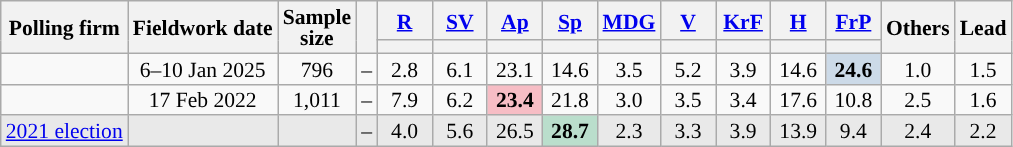<table class="wikitable sortable mw-datatable" style="text-align:center;font-size:90%;line-height:14px;">
<tr>
<th rowspan="2">Polling firm</th>
<th rowspan="2">Fieldwork date</th>
<th rowspan="2">Sample<br>size</th>
<th rowspan="2"></th>
<th class="unsortable" style="width:30px;"><a href='#'>R</a></th>
<th class="unsortable" style="width:30px;"><a href='#'>SV</a></th>
<th class="unsortable" style="width:30px;"><a href='#'>Ap</a></th>
<th class="unsortable" style="width:30px;"><a href='#'>Sp</a></th>
<th class="unsortable" style="width:30px;"><a href='#'>MDG</a></th>
<th class="unsortable" style="width:30px;"><a href='#'>V</a></th>
<th class="unsortable" style="width:30px;"><a href='#'>KrF</a></th>
<th class="unsortable" style="width:30px;"><a href='#'>H</a></th>
<th class="unsortable" style="width:30px;"><a href='#'>FrP</a></th>
<th rowspan="2" class="unsortable" style="width:30px;">Others</th>
<th rowspan="2">Lead</th>
</tr>
<tr>
<th style="background:"></th>
<th style="background:"></th>
<th style="background:"></th>
<th style="background:"></th>
<th style="background:"></th>
<th style="background:"></th>
<th style="background:"></th>
<th style="background:"></th>
<th style="background:"></th>
</tr>
<tr>
<td></td>
<td>6–10 Jan 2025</td>
<td>796</td>
<td>–</td>
<td>2.8</td>
<td>6.1</td>
<td>23.1</td>
<td>14.6</td>
<td>3.5</td>
<td>5.2</td>
<td>3.9</td>
<td>14.6</td>
<td style="background:#ccdae8;"><strong>24.6</strong></td>
<td>1.0</td>
<td style="background:">1.5</td>
</tr>
<tr>
<td></td>
<td>17 Feb 2022</td>
<td>1,011</td>
<td>–</td>
<td>7.9</td>
<td>6.2</td>
<td style="background:#F7BDC5;"><strong>23.4</strong></td>
<td>21.8</td>
<td>3.0</td>
<td>3.5</td>
<td>3.4</td>
<td>17.6</td>
<td>10.8</td>
<td>2.5</td>
<td style="background:">1.6</td>
</tr>
<tr style="background:#E9E9E9;">
<td><a href='#'>2021 election</a></td>
<td></td>
<td></td>
<td>–</td>
<td>4.0</td>
<td>5.6</td>
<td>26.5</td>
<td style="background:#BADECC;"><strong>28.7</strong></td>
<td>2.3</td>
<td>3.3</td>
<td>3.9</td>
<td>13.9</td>
<td>9.4</td>
<td>2.4</td>
<td style="background:">2.2</td>
</tr>
</table>
